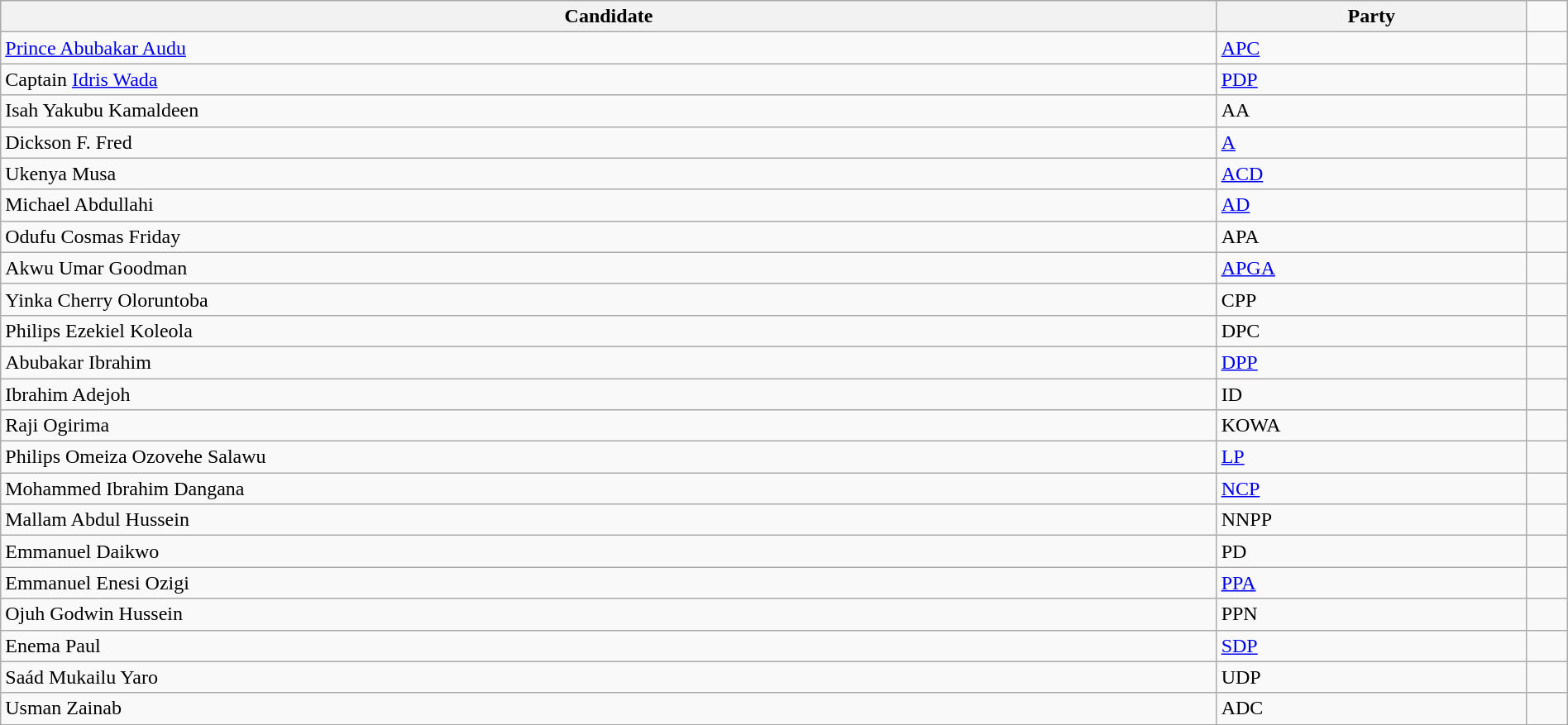<table class="wikitable" border="1" style="width:100%; margin:auto; text-align:left">
<tr>
<th>Candidate</th>
<th>Party</th>
</tr>
<tr -valign="top">
<td><a href='#'>Prince Abubakar Audu</a></td>
<td><a href='#'>APC</a></td>
<td></td>
</tr>
<tr -valign="top">
<td>Captain <a href='#'>Idris Wada</a></td>
<td><a href='#'>PDP</a></td>
<td></td>
</tr>
<tr -valign="top">
<td>Isah Yakubu Kamaldeen</td>
<td ACTION ALLIANCE>AA</td>
<td></td>
</tr>
<tr -valign="top">
<td>Dickson F. Fred</td>
<td><a href='#'>A</a></td>
<td></td>
</tr>
<tr -valign="top">
<td>Ukenya Musa</td>
<td><a href='#'>ACD</a></td>
<td></td>
</tr>
<tr -valign="top">
<td>Michael Abdullahi</td>
<td><a href='#'>AD</a></td>
<td></td>
</tr>
<tr -valign="top">
<td>Odufu Cosmas Friday</td>
<td African Peoples Alliance>APA</td>
<td></td>
</tr>
<tr -valign="top">
<td>Akwu Umar Goodman</td>
<td><a href='#'>APGA</a></td>
<td></td>
</tr>
<tr -valign="top">
<td>Yinka Cherry Oloruntoba</td>
<td Citizens Popular Party>CPP</td>
<td></td>
</tr>
<tr -valign="top">
<td>Philips Ezekiel Koleola</td>
<td Democratic Peoples Congress>DPC</td>
<td></td>
</tr>
<tr -valign="top">
<td>Abubakar Ibrahim</td>
<td><a href='#'>DPP</a></td>
<td></td>
</tr>
<tr -valign="top">
<td>Ibrahim Adejoh</td>
<td Independent Democrats (Nigeria)>ID</td>
<td></td>
</tr>
<tr -valign="top">
<td>Raji Ogirima</td>
<td>KOWA</td>
<td></td>
</tr>
<tr -valign="top">
<td>Philips Omeiza Ozovehe Salawu</td>
<td><a href='#'>LP</a></td>
<td></td>
</tr>
<tr -valign="top">
<td>Mohammed Ibrahim Dangana</td>
<td><a href='#'>NCP</a></td>
<td></td>
</tr>
<tr -valign="top">
<td>Mallam Abdul Hussein</td>
<td New Nigeria Peoples Party>NNPP</td>
<td></td>
</tr>
<tr -valign="top">
<td>Emmanuel Daikwo</td>
<td People for Democratic Change>PD</td>
<td></td>
</tr>
<tr -valign="top">
<td>Emmanuel Enesi Ozigi</td>
<td><a href='#'>PPA</a></td>
<td></td>
</tr>
<tr -valign="top">
<td>Ojuh Godwin Hussein</td>
<td Peoples Party of Nigeria>PPN</td>
<td></td>
</tr>
<tr -valign="top">
<td>Enema Paul</td>
<td><a href='#'>SDP</a></td>
<td></td>
</tr>
<tr -valign="top">
<td>Saád Mukailu Yaro</td>
<td United Democratic Party (Nigeria)>UDP</td>
<td></td>
</tr>
<tr -valign="top">
<td>Usman Zainab</td>
<td African Democratic Congress>ADC</td>
</tr>
</table>
